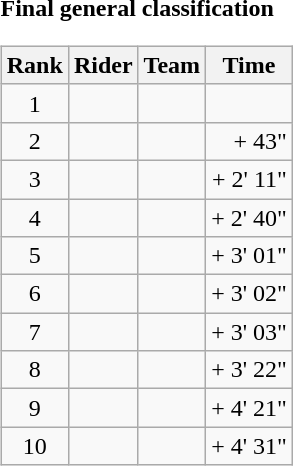<table>
<tr>
<td><strong>Final general classification</strong><br><table class="wikitable">
<tr>
<th scope="col">Rank</th>
<th scope="col">Rider</th>
<th scope="col">Team</th>
<th scope="col">Time</th>
</tr>
<tr>
<td style="text-align:center;">1</td>
<td></td>
<td></td>
<td style="text-align:right;"></td>
</tr>
<tr>
<td style="text-align:center;">2</td>
<td></td>
<td></td>
<td style="text-align:right;">+ 43"</td>
</tr>
<tr>
<td style="text-align:center;">3</td>
<td></td>
<td></td>
<td style="text-align:right;">+ 2' 11"</td>
</tr>
<tr>
<td style="text-align:center;">4</td>
<td></td>
<td></td>
<td style="text-align:right;">+ 2' 40"</td>
</tr>
<tr>
<td style="text-align:center;">5</td>
<td></td>
<td></td>
<td style="text-align:right;">+ 3' 01"</td>
</tr>
<tr>
<td style="text-align:center;">6</td>
<td></td>
<td></td>
<td style="text-align:right;">+ 3' 02"</td>
</tr>
<tr>
<td style="text-align:center;">7</td>
<td></td>
<td></td>
<td style="text-align:right;">+ 3' 03"</td>
</tr>
<tr>
<td style="text-align:center;">8</td>
<td></td>
<td></td>
<td style="text-align:right;">+ 3' 22"</td>
</tr>
<tr>
<td style="text-align:center;">9</td>
<td></td>
<td></td>
<td style="text-align:right;">+ 4' 21"</td>
</tr>
<tr>
<td style="text-align:center;">10</td>
<td></td>
<td></td>
<td style="text-align:right;">+ 4' 31"</td>
</tr>
</table>
</td>
</tr>
</table>
